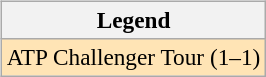<table>
<tr valign=top>
<td><br><table class="wikitable" style=font-size:97%>
<tr>
<th>Legend</th>
</tr>
<tr style="background:moccasin;">
<td>ATP Challenger Tour (1–1)</td>
</tr>
</table>
</td>
<td></td>
</tr>
</table>
